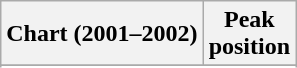<table class="wikitable sortable">
<tr>
<th align="left">Chart (2001–2002)</th>
<th align="center">Peak<br>position</th>
</tr>
<tr>
</tr>
<tr>
</tr>
</table>
